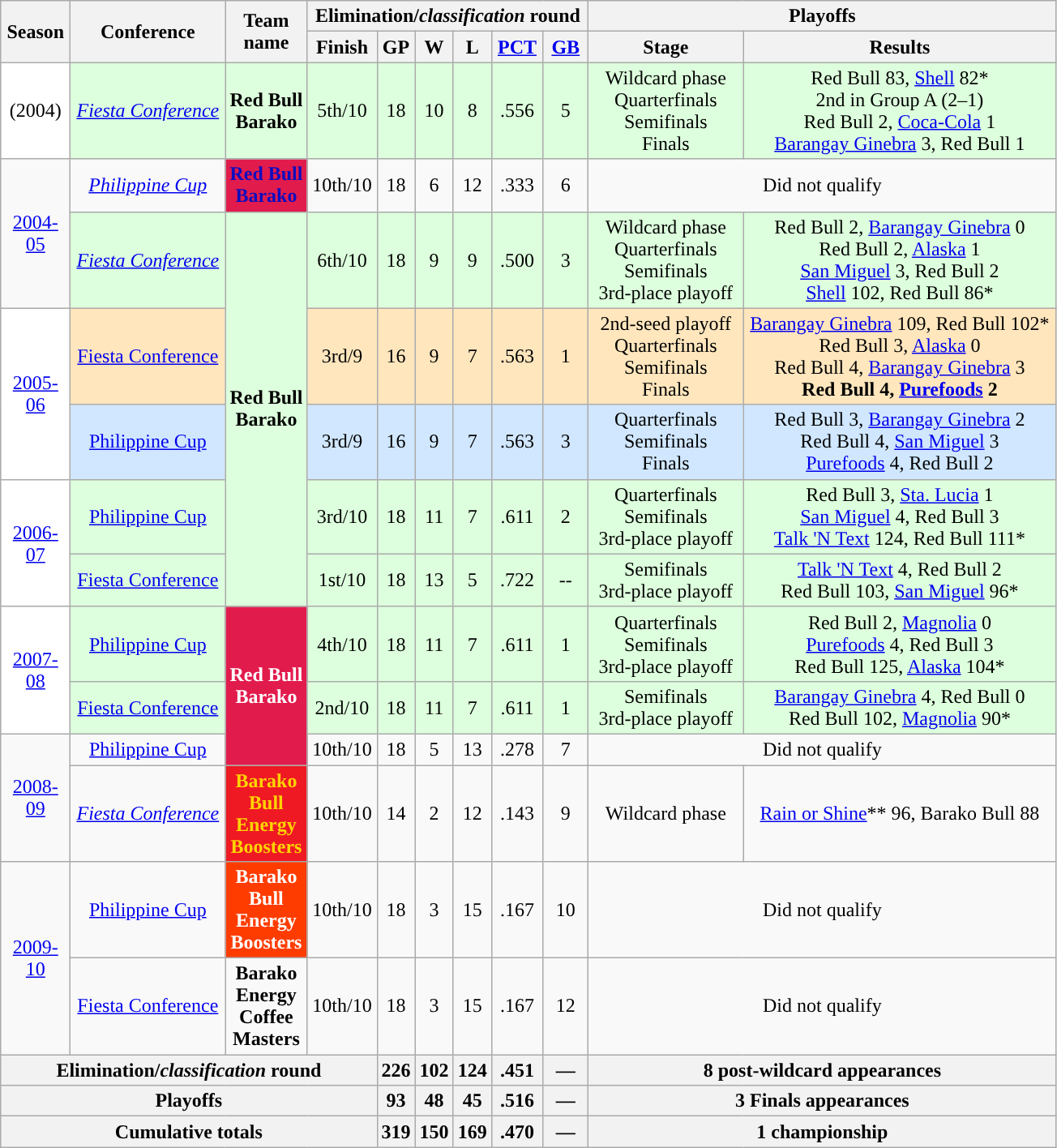<table class=wikitable style="text-align:center;">
<tr>
<th width=50px rowspan=2>Season</th>
<th width=120px rowspan=2>Conference</th>
<th width=60px rowspan=2>Team name</th>
<th colspan=6>Elimination/<em>classification</em> round</th>
<th colspan=2>Playoffs</th>
</tr>
<tr>
<th width=50px>Finish</th>
<th width=20px>GP</th>
<th width=20px>W</th>
<th width=20px>L</th>
<th width=35px><a href='#'>PCT</a></th>
<th width=30px><a href='#'>GB</a></th>
<th width=120px>Stage</th>
<th width=250px>Results</th>
</tr>
<tr bgcolor=DDFFDD>
<td bgcolor=white>(2004)</td>
<td><em><a href='#'>Fiesta Conference</a></em></td>
<td><strong>Red Bull Barako</strong></td>
<td>5th/10</td>
<td>18</td>
<td>10</td>
<td>8</td>
<td>.556</td>
<td>5</td>
<td>Wildcard phase<br>Quarterfinals<br>Semifinals<br>Finals</td>
<td>Red Bull 83, <a href='#'>Shell</a> 82*<br>2nd in Group A (2–1)<br>Red Bull 2, <a href='#'>Coca-Cola</a> 1<br><a href='#'>Barangay Ginebra</a> 3, Red Bull 1</td>
</tr>
<tr>
<td rowspan=2><a href='#'>2004-05</a></td>
<td><em><a href='#'>Philippine Cup</a></em></td>
<td style="background:#E21B4D; color:#0D0DBF; "><span><strong>Red Bull Barako</strong></span></td>
<td>10th/10</td>
<td>18</td>
<td>6</td>
<td>12</td>
<td>.333</td>
<td>6</td>
<td colspan=2>Did not qualify</td>
</tr>
<tr bgcolor=DDFFDD>
<td><em><a href='#'>Fiesta Conference</a></em></td>
<td rowspan=5><strong>Red Bull Barako</strong></td>
<td>6th/10</td>
<td>18</td>
<td>9</td>
<td>9</td>
<td>.500</td>
<td>3</td>
<td>Wildcard phase<br>Quarterfinals<br>Semifinals<br>3rd-place playoff</td>
<td>Red Bull 2, <a href='#'>Barangay Ginebra</a> 0<br>Red Bull 2, <a href='#'>Alaska</a> 1<br><a href='#'>San Miguel</a> 3, Red Bull 2<br><a href='#'>Shell</a> 102, Red Bull 86*</td>
</tr>
<tr bgcolor=#FFE6BD>
<td bgcolor=white rowspan=2><a href='#'>2005-06</a></td>
<td><a href='#'>Fiesta Conference</a></td>
<td>3rd/9</td>
<td>16</td>
<td>9</td>
<td>7</td>
<td>.563</td>
<td>1</td>
<td>2nd-seed playoff<br>Quarterfinals<br>Semifinals<br>Finals</td>
<td><a href='#'>Barangay Ginebra</a> 109, Red Bull 102*<br>Red Bull 3, <a href='#'>Alaska</a> 0<br>Red Bull 4, <a href='#'>Barangay Ginebra</a> 3<br><strong>Red Bull 4, <a href='#'>Purefoods</a> 2</strong></td>
</tr>
<tr bgcolor=#D0E7FF>
<td><a href='#'>Philippine Cup</a></td>
<td>3rd/9</td>
<td>16</td>
<td>9</td>
<td>7</td>
<td>.563</td>
<td>3</td>
<td>Quarterfinals<br>Semifinals<br>Finals</td>
<td>Red Bull 3, <a href='#'>Barangay Ginebra</a> 2<br>Red Bull 4, <a href='#'>San Miguel</a> 3<br><a href='#'>Purefoods</a> 4, Red Bull 2</td>
</tr>
<tr bgcolor=DDFFDD>
<td bgcolor=white rowspan=2><a href='#'>2006-07</a></td>
<td><a href='#'>Philippine Cup</a></td>
<td>3rd/10</td>
<td>18</td>
<td>11</td>
<td>7</td>
<td>.611</td>
<td>2</td>
<td>Quarterfinals<br>Semifinals<br>3rd-place playoff</td>
<td>Red Bull 3, <a href='#'>Sta. Lucia</a> 1<br><a href='#'>San Miguel</a> 4, Red Bull 3<br><a href='#'>Talk 'N Text</a> 124, Red Bull 111*</td>
</tr>
<tr bgcolor=DDFFDD>
<td><a href='#'>Fiesta Conference</a></td>
<td>1st/10</td>
<td>18</td>
<td>13</td>
<td>5</td>
<td>.722</td>
<td>--</td>
<td>Semifinals<br>3rd-place playoff</td>
<td><a href='#'>Talk 'N Text</a> 4, Red Bull 2<br>Red Bull 103, <a href='#'>San Miguel</a> 96*</td>
</tr>
<tr bgcolor=DDFFDD>
<td bgcolor=white rowspan=2><a href='#'>2007-08</a></td>
<td><a href='#'>Philippine Cup</a></td>
<td rowspan=3 style="background:#E21B4D; color:#FFFFFF; "><span><strong>Red Bull Barako</strong></span></td>
<td>4th/10</td>
<td>18</td>
<td>11</td>
<td>7</td>
<td>.611</td>
<td>1</td>
<td>Quarterfinals<br>Semifinals<br>3rd-place playoff</td>
<td>Red Bull 2, <a href='#'>Magnolia</a> 0<br><a href='#'>Purefoods</a> 4, Red Bull 3<br>Red Bull 125, <a href='#'>Alaska</a> 104*</td>
</tr>
<tr bgcolor=DDFFDD>
<td><a href='#'>Fiesta Conference</a></td>
<td>2nd/10</td>
<td>18</td>
<td>11</td>
<td>7</td>
<td>.611</td>
<td>1</td>
<td>Semifinals<br>3rd-place playoff</td>
<td><a href='#'>Barangay Ginebra</a> 4, Red Bull 0<br>Red Bull 102, <a href='#'>Magnolia</a> 90*</td>
</tr>
<tr>
<td rowspan=2><a href='#'>2008-09</a></td>
<td><a href='#'>Philippine Cup</a></td>
<td>10th/10</td>
<td>18</td>
<td>5</td>
<td>13</td>
<td>.278</td>
<td>7</td>
<td colspan=2>Did not qualify</td>
</tr>
<tr>
<td><em><a href='#'>Fiesta Conference</a></em></td>
<td style="background:#EF1923; color:#FFD300; "><span><strong>Barako Bull Energy Boosters</strong></span></td>
<td>10th/10</td>
<td>14</td>
<td>2</td>
<td>12</td>
<td>.143</td>
<td>9</td>
<td>Wildcard phase</td>
<td><a href='#'>Rain or Shine</a>** 96, Barako Bull 88</td>
</tr>
<tr>
<td rowspan=2><a href='#'>2009-10</a></td>
<td><a href='#'>Philippine Cup</a></td>
<td style="background:#FF3C00; color:#FFFFFF; "><span><strong>Barako Bull Energy Boosters</strong></span></td>
<td>10th/10</td>
<td>18</td>
<td>3</td>
<td>15</td>
<td>.167</td>
<td>10</td>
<td colspan=2>Did not qualify</td>
</tr>
<tr>
<td><a href='#'>Fiesta Conference</a></td>
<td><strong>Barako Energy Coffee Masters</strong></td>
<td>10th/10</td>
<td>18</td>
<td>3</td>
<td>15</td>
<td>.167</td>
<td>12</td>
<td colspan=2>Did not qualify</td>
</tr>
<tr>
<th colspan=4>Elimination/<em>classification</em> round</th>
<th>226</th>
<th>102</th>
<th>124</th>
<th>.451</th>
<th>—</th>
<th colspan=2>8 post-wildcard appearances</th>
</tr>
<tr>
<th colspan=4>Playoffs</th>
<th>93</th>
<th>48</th>
<th>45</th>
<th>.516</th>
<th>—</th>
<th colspan=2>3 Finals appearances</th>
</tr>
<tr>
<th colspan=4>Cumulative totals</th>
<th>319</th>
<th>150</th>
<th>169</th>
<th>.470</th>
<th>—</th>
<th colspan=2>1 championship</th>
</tr>
</table>
